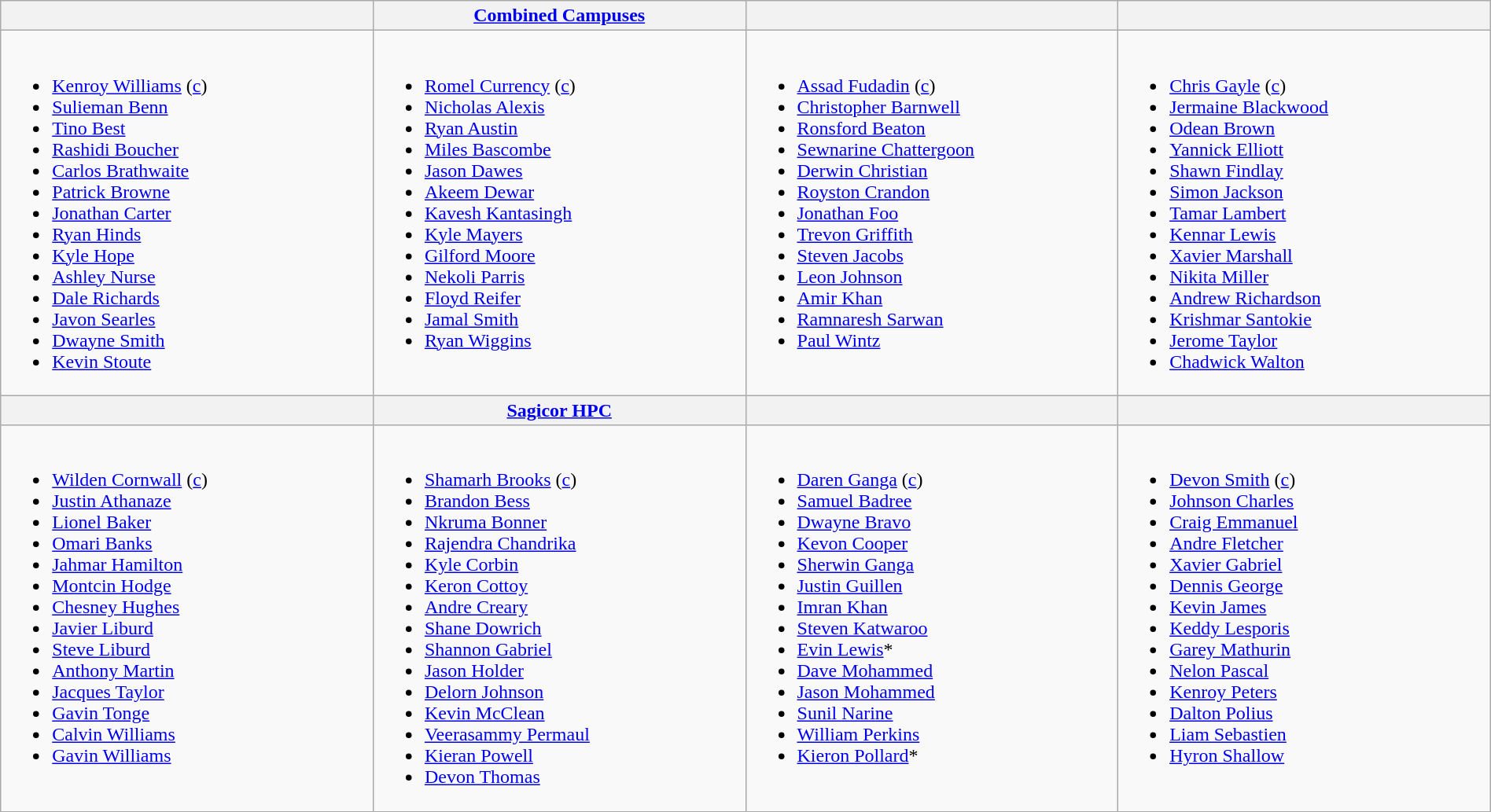<table class="wikitable" width="100%">
<tr>
<th width=25%></th>
<th width=25%> <a href='#'>Combined Campuses</a></th>
<th width=25%></th>
<th width=25%></th>
</tr>
<tr>
<td valign=top><br><ul><li><a href='#'>Kenroy Williams</a> (<a href='#'>c</a>)</li><li><a href='#'>Sulieman Benn</a></li><li><a href='#'>Tino Best</a></li><li><a href='#'>Rashidi Boucher</a></li><li><a href='#'>Carlos Brathwaite</a></li><li><a href='#'>Patrick Browne</a></li><li><a href='#'>Jonathan Carter</a></li><li><a href='#'>Ryan Hinds</a></li><li><a href='#'>Kyle Hope</a></li><li><a href='#'>Ashley Nurse</a></li><li><a href='#'>Dale Richards</a></li><li><a href='#'>Javon Searles</a></li><li><a href='#'>Dwayne Smith</a></li><li><a href='#'>Kevin Stoute</a></li></ul></td>
<td valign=top><br><ul><li><a href='#'>Romel Currency</a> (<a href='#'>c</a>)</li><li><a href='#'>Nicholas Alexis</a></li><li><a href='#'>Ryan Austin</a></li><li><a href='#'>Miles Bascombe</a></li><li><a href='#'>Jason Dawes</a></li><li><a href='#'>Akeem Dewar</a></li><li><a href='#'>Kavesh Kantasingh</a></li><li><a href='#'>Kyle Mayers</a></li><li><a href='#'>Gilford Moore</a></li><li><a href='#'>Nekoli Parris</a></li><li><a href='#'>Floyd Reifer</a></li><li><a href='#'>Jamal Smith</a></li><li><a href='#'>Ryan Wiggins</a></li></ul></td>
<td valign=top><br><ul><li><a href='#'>Assad Fudadin</a> (<a href='#'>c</a>)</li><li><a href='#'>Christopher Barnwell</a></li><li><a href='#'>Ronsford Beaton</a></li><li><a href='#'>Sewnarine Chattergoon</a></li><li><a href='#'>Derwin Christian</a></li><li><a href='#'>Royston Crandon</a></li><li><a href='#'>Jonathan Foo</a></li><li><a href='#'>Trevon Griffith</a></li><li><a href='#'>Steven Jacobs</a></li><li><a href='#'>Leon Johnson</a></li><li><a href='#'>Amir Khan</a></li><li><a href='#'>Ramnaresh Sarwan</a></li><li><a href='#'>Paul Wintz</a></li></ul></td>
<td valign=top><br><ul><li><a href='#'>Chris Gayle</a> (<a href='#'>c</a>)</li><li><a href='#'>Jermaine Blackwood</a></li><li><a href='#'>Odean Brown</a></li><li><a href='#'>Yannick Elliott</a></li><li><a href='#'>Shawn Findlay</a></li><li><a href='#'>Simon Jackson</a></li><li><a href='#'>Tamar Lambert</a></li><li><a href='#'>Kennar Lewis</a></li><li><a href='#'>Xavier Marshall</a></li><li><a href='#'>Nikita Miller</a></li><li><a href='#'>Andrew Richardson</a></li><li><a href='#'>Krishmar Santokie</a></li><li><a href='#'>Jerome Taylor</a></li><li><a href='#'>Chadwick Walton</a></li></ul></td>
</tr>
<tr>
<th width=25%></th>
<th width=25%> <a href='#'>Sagicor HPC</a></th>
<th width=25%></th>
<th width=25%></th>
</tr>
<tr>
<td valign=top><br><ul><li><a href='#'>Wilden Cornwall</a> (<a href='#'>c</a>)</li><li><a href='#'>Justin Athanaze</a></li><li><a href='#'>Lionel Baker</a></li><li><a href='#'>Omari Banks</a></li><li><a href='#'>Jahmar Hamilton</a></li><li><a href='#'>Montcin Hodge</a></li><li><a href='#'>Chesney Hughes</a></li><li><a href='#'>Javier Liburd</a></li><li><a href='#'>Steve Liburd</a></li><li><a href='#'>Anthony Martin</a></li><li><a href='#'>Jacques Taylor</a></li><li><a href='#'>Gavin Tonge</a></li><li><a href='#'>Calvin Williams</a></li><li><a href='#'>Gavin Williams</a></li></ul></td>
<td valign=top><br><ul><li><a href='#'>Shamarh Brooks</a> (<a href='#'>c</a>)</li><li><a href='#'>Brandon Bess</a></li><li><a href='#'>Nkruma Bonner</a></li><li><a href='#'>Rajendra Chandrika</a></li><li><a href='#'>Kyle Corbin</a></li><li><a href='#'>Keron Cottoy</a></li><li><a href='#'>Andre Creary</a></li><li><a href='#'>Shane Dowrich</a></li><li><a href='#'>Shannon Gabriel</a></li><li><a href='#'>Jason Holder</a></li><li><a href='#'>Delorn Johnson</a></li><li><a href='#'>Kevin McClean</a></li><li><a href='#'>Veerasammy Permaul</a></li><li><a href='#'>Kieran Powell</a></li><li><a href='#'>Devon Thomas</a></li></ul></td>
<td valign=top><br><ul><li><a href='#'>Daren Ganga</a> (<a href='#'>c</a>)</li><li><a href='#'>Samuel Badree</a></li><li><a href='#'>Dwayne Bravo</a></li><li><a href='#'>Kevon Cooper</a></li><li><a href='#'>Sherwin Ganga</a></li><li><a href='#'>Justin Guillen</a></li><li><a href='#'>Imran Khan</a></li><li><a href='#'>Steven Katwaroo</a></li><li><a href='#'>Evin Lewis</a>*</li><li><a href='#'>Dave Mohammed</a></li><li><a href='#'>Jason Mohammed</a></li><li><a href='#'>Sunil Narine</a></li><li><a href='#'>William Perkins</a></li><li><a href='#'>Kieron Pollard</a>*</li></ul></td>
<td valign=top><br><ul><li><a href='#'>Devon Smith</a> (<a href='#'>c</a>)</li><li><a href='#'>Johnson Charles</a></li><li><a href='#'>Craig Emmanuel</a></li><li><a href='#'>Andre Fletcher</a></li><li><a href='#'>Xavier Gabriel</a></li><li><a href='#'>Dennis George</a></li><li><a href='#'>Kevin James</a></li><li><a href='#'>Keddy Lesporis</a></li><li><a href='#'>Garey Mathurin</a></li><li><a href='#'>Nelon Pascal</a></li><li><a href='#'>Kenroy Peters</a></li><li><a href='#'>Dalton Polius</a></li><li><a href='#'>Liam Sebastien</a></li><li><a href='#'>Hyron Shallow</a></li></ul></td>
</tr>
</table>
